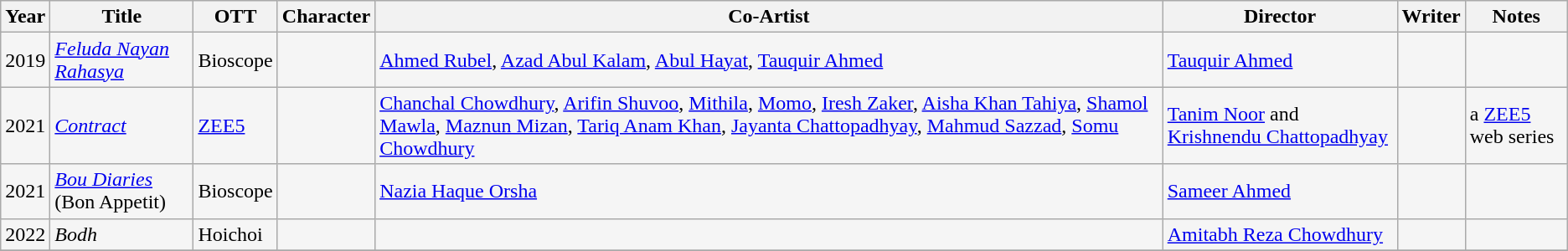<table class="wikitable sortable" style="background:#F5F5F5;">
<tr>
<th>Year</th>
<th>Title</th>
<th>OTT</th>
<th>Character</th>
<th>Co-Artist</th>
<th>Director</th>
<th>Writer</th>
<th>Notes</th>
</tr>
<tr>
<td>2019</td>
<td><em><a href='#'>Feluda Nayan Rahasya</a></em></td>
<td>Bioscope</td>
<td></td>
<td><a href='#'>Ahmed Rubel</a>, <a href='#'>Azad Abul Kalam</a>, <a href='#'>Abul Hayat</a>, <a href='#'>Tauquir Ahmed</a></td>
<td><a href='#'>Tauquir Ahmed</a></td>
<td></td>
<td></td>
</tr>
<tr>
<td>2021</td>
<td><em><a href='#'>Contract</a></em></td>
<td><a href='#'>ZEE5</a></td>
<td></td>
<td><a href='#'>Chanchal Chowdhury</a>, <a href='#'>Arifin Shuvoo</a>, <a href='#'>Mithila</a>, <a href='#'>Momo</a>, <a href='#'>Iresh Zaker</a>, <a href='#'>Aisha Khan Tahiya</a>, <a href='#'>Shamol Mawla</a>, <a href='#'>Maznun Mizan</a>, <a href='#'>Tariq Anam Khan</a>, <a href='#'>Jayanta Chattopadhyay</a>, <a href='#'>Mahmud Sazzad</a>, <a href='#'>Somu Chowdhury</a></td>
<td><a href='#'>Tanim Noor</a> and <a href='#'>Krishnendu Chattopadhyay</a></td>
<td></td>
<td>a <a href='#'>ZEE5</a> web series</td>
</tr>
<tr>
<td>2021</td>
<td><em><a href='#'>Bou Diaries</a></em> (Bon Appetit)</td>
<td>Bioscope</td>
<td></td>
<td><a href='#'>Nazia Haque Orsha</a></td>
<td><a href='#'>Sameer Ahmed</a></td>
<td></td>
<td></td>
</tr>
<tr>
<td>2022</td>
<td><em>Bodh</em></td>
<td>Hoichoi</td>
<td></td>
<td></td>
<td><a href='#'>Amitabh Reza Chowdhury</a></td>
<td></td>
<td></td>
</tr>
<tr>
</tr>
</table>
